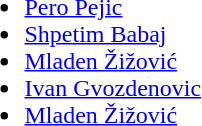<table>
<tr style='vertical-align:top'>
<td><br><ul><li> <a href='#'>Pero Pejic</a></li><li> <a href='#'>Shpetim Babaj</a></li><li> <a href='#'>Mladen Žižović</a></li><li> <a href='#'>Ivan Gvozdenovic</a></li><li> <a href='#'>Mladen Žižović</a></li></ul></td>
</tr>
<tr>
</tr>
</table>
